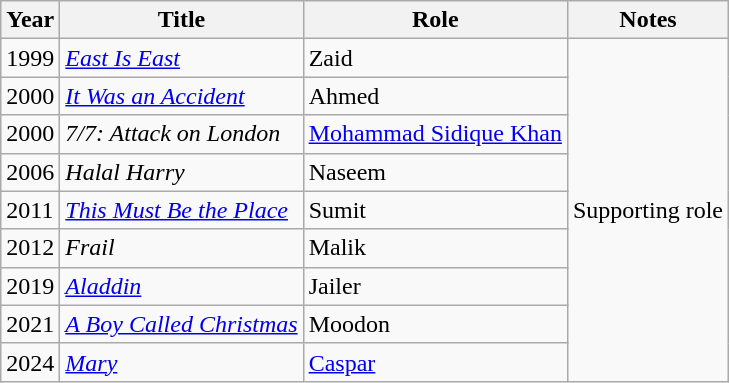<table class="wikitable sortable">
<tr>
<th>Year</th>
<th>Title</th>
<th>Role</th>
<th>Notes</th>
</tr>
<tr>
<td>1999</td>
<td><em><a href='#'>East Is East</a></em></td>
<td>Zaid</td>
<td rowspan="9">Supporting role</td>
</tr>
<tr>
<td>2000</td>
<td><em><a href='#'>It Was an Accident</a></em></td>
<td>Ahmed</td>
</tr>
<tr>
<td>2000</td>
<td><em>7/7: Attack on London</em></td>
<td><a href='#'>Mohammad Sidique Khan</a></td>
</tr>
<tr>
<td>2006</td>
<td><em>Halal Harry </em></td>
<td>Naseem</td>
</tr>
<tr>
<td>2011</td>
<td><em><a href='#'>This Must Be the Place</a></em></td>
<td>Sumit</td>
</tr>
<tr>
<td>2012</td>
<td><em>Frail</em></td>
<td>Malik</td>
</tr>
<tr>
<td>2019</td>
<td><em><a href='#'>Aladdin</a></em></td>
<td>Jailer</td>
</tr>
<tr>
<td>2021</td>
<td><em><a href='#'>A Boy Called Christmas</a></em></td>
<td>Moodon</td>
</tr>
<tr>
<td>2024</td>
<td><em><a href='#'>Mary</a></em></td>
<td><a href='#'>Caspar</a></td>
</tr>
</table>
